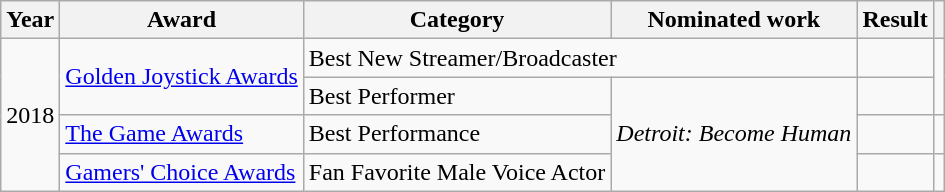<table class="wikitable sortable">
<tr>
<th>Year</th>
<th>Award</th>
<th>Category</th>
<th>Nominated work</th>
<th>Result</th>
<th></th>
</tr>
<tr>
<td rowspan="4">2018</td>
<td rowspan="2"><a href='#'>Golden Joystick Awards</a></td>
<td colspan="2">Best New Streamer/Broadcaster </td>
<td></td>
<td rowspan="2"></td>
</tr>
<tr>
<td>Best Performer</td>
<td rowspan="3"><em>Detroit: Become Human</em></td>
<td></td>
</tr>
<tr>
<td><a href='#'>The Game Awards</a></td>
<td>Best Performance</td>
<td></td>
<td></td>
</tr>
<tr>
<td><a href='#'>Gamers' Choice Awards</a></td>
<td>Fan Favorite Male Voice Actor</td>
<td></td>
<td></td>
</tr>
</table>
